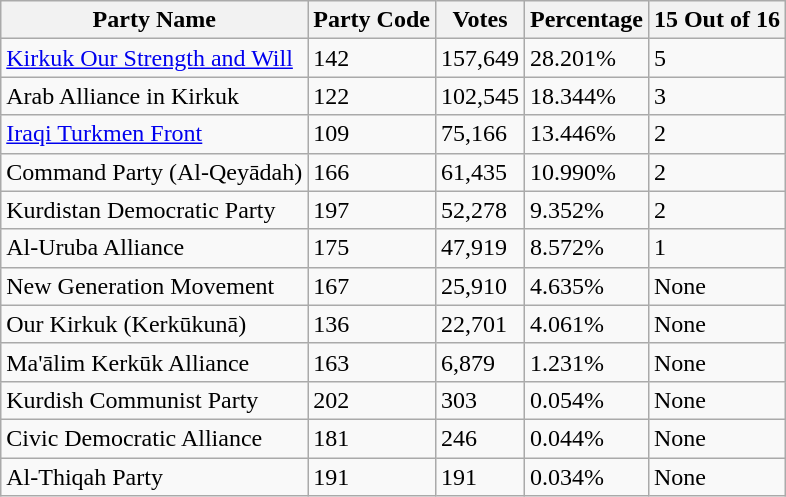<table class="wikitable">
<tr>
<th>Party Name</th>
<th>Party Code</th>
<th>Votes</th>
<th>Percentage</th>
<th>15 Out of 16</th>
</tr>
<tr>
<td><a href='#'>Kirkuk Our Strength and Will</a></td>
<td>142</td>
<td>157,649</td>
<td>28.201%</td>
<td>5</td>
</tr>
<tr>
<td>Arab Alliance in Kirkuk</td>
<td>122</td>
<td>102,545</td>
<td>18.344%</td>
<td>3</td>
</tr>
<tr>
<td><a href='#'>Iraqi Turkmen Front</a></td>
<td>109</td>
<td>75,166</td>
<td>13.446%</td>
<td>2</td>
</tr>
<tr>
<td>Command Party (Al-Qeyādah)</td>
<td>166</td>
<td>61,435</td>
<td>10.990%</td>
<td>2</td>
</tr>
<tr>
<td>Kurdistan Democratic Party</td>
<td>197</td>
<td>52,278</td>
<td>9.352%</td>
<td>2</td>
</tr>
<tr>
<td>Al-Uruba Alliance</td>
<td>175</td>
<td>47,919</td>
<td>8.572%</td>
<td>1</td>
</tr>
<tr>
<td>New Generation Movement</td>
<td>167</td>
<td>25,910</td>
<td>4.635%</td>
<td>None</td>
</tr>
<tr>
<td>Our Kirkuk (Kerkūkunā)</td>
<td>136</td>
<td>22,701</td>
<td>4.061%</td>
<td>None</td>
</tr>
<tr>
<td>Ma'ālim Kerkūk Alliance</td>
<td>163</td>
<td>6,879</td>
<td>1.231%</td>
<td>None</td>
</tr>
<tr>
<td>Kurdish Communist Party</td>
<td>202</td>
<td>303</td>
<td>0.054%</td>
<td>None</td>
</tr>
<tr>
<td>Civic Democratic Alliance</td>
<td>181</td>
<td>246</td>
<td>0.044%</td>
<td>None</td>
</tr>
<tr>
<td>Al-Thiqah Party</td>
<td>191</td>
<td>191</td>
<td>0.034%</td>
<td>None</td>
</tr>
</table>
